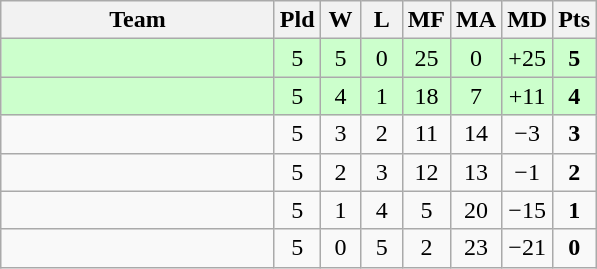<table class="wikitable" style="text-align:center">
<tr>
<th width="175">Team</th>
<th width="20">Pld</th>
<th width="20">W</th>
<th width="20">L</th>
<th width="20">MF</th>
<th width="20">MA</th>
<th width="20">MD</th>
<th width="20">Pts</th>
</tr>
<tr bgcolor="ccffcc">
<td align="left"></td>
<td>5</td>
<td>5</td>
<td>0</td>
<td>25</td>
<td>0</td>
<td>+25</td>
<td><strong>5</strong></td>
</tr>
<tr bgcolor="ccffcc">
<td align="left"></td>
<td>5</td>
<td>4</td>
<td>1</td>
<td>18</td>
<td>7</td>
<td>+11</td>
<td><strong>4</strong></td>
</tr>
<tr>
<td align="left"></td>
<td>5</td>
<td>3</td>
<td>2</td>
<td>11</td>
<td>14</td>
<td>−3</td>
<td><strong>3</strong></td>
</tr>
<tr>
<td align="left"></td>
<td>5</td>
<td>2</td>
<td>3</td>
<td>12</td>
<td>13</td>
<td>−1</td>
<td><strong>2</strong></td>
</tr>
<tr>
<td align="left"></td>
<td>5</td>
<td>1</td>
<td>4</td>
<td>5</td>
<td>20</td>
<td>−15</td>
<td><strong>1</strong></td>
</tr>
<tr>
<td align="left"></td>
<td>5</td>
<td>0</td>
<td>5</td>
<td>2</td>
<td>23</td>
<td>−21</td>
<td><strong>0</strong></td>
</tr>
</table>
